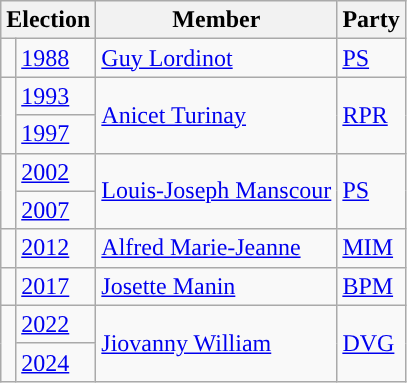<table class="wikitable">
<tr>
<th colspan="2">Election</th>
<th>Member</th>
<th>Party</th>
</tr>
<tr>
<td style="color:inherit;background-color: "></td>
<td><a href='#'>1988</a></td>
<td><a href='#'>Guy Lordinot</a></td>
<td><a href='#'>PS</a></td>
</tr>
<tr>
<td rowspan="2" style="color:inherit;background-color: "></td>
<td><a href='#'>1993</a></td>
<td rowspan="2"><a href='#'>Anicet Turinay</a></td>
<td rowspan="2"><a href='#'>RPR</a></td>
</tr>
<tr>
<td><a href='#'>1997</a></td>
</tr>
<tr>
<td rowspan="2" style="color:inherit;background-color: "></td>
<td><a href='#'>2002</a></td>
<td rowspan="2"><a href='#'>Louis-Joseph Manscour</a></td>
<td rowspan="2"><a href='#'>PS</a></td>
</tr>
<tr>
<td><a href='#'>2007</a></td>
</tr>
<tr>
<td style="color:inherit;background-color: "></td>
<td><a href='#'>2012</a></td>
<td><a href='#'>Alfred Marie-Jeanne</a></td>
<td><a href='#'>MIM</a></td>
</tr>
<tr>
<td style="color:inherit;background-color: "></td>
<td><a href='#'>2017</a></td>
<td><a href='#'>Josette Manin</a></td>
<td><a href='#'>BPM</a></td>
</tr>
<tr>
<td rowspan="2" style="color:inherit;background-color: "></td>
<td><a href='#'>2022</a></td>
<td rowspan="2"><a href='#'>Jiovanny William</a></td>
<td rowspan="2"><a href='#'>DVG</a></td>
</tr>
<tr>
<td><a href='#'>2024</a></td>
</tr>
</table>
